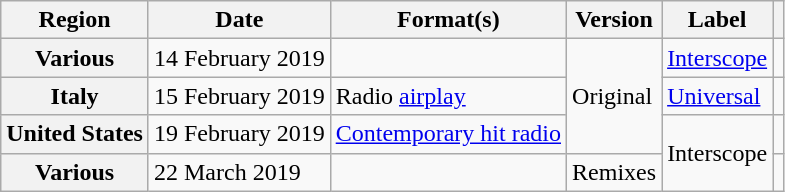<table class="wikitable plainrowheaders">
<tr>
<th scope="col">Region</th>
<th scope="col">Date</th>
<th scope="col">Format(s)</th>
<th scope="col">Version</th>
<th scope="col">Label</th>
<th scope="col"></th>
</tr>
<tr>
<th scope="row">Various</th>
<td>14 February 2019</td>
<td></td>
<td rowspan="3">Original</td>
<td><a href='#'>Interscope</a></td>
<td align="center"></td>
</tr>
<tr>
<th scope="row">Italy</th>
<td>15 February 2019</td>
<td>Radio <a href='#'>airplay</a></td>
<td><a href='#'>Universal</a></td>
<td align="center"></td>
</tr>
<tr>
<th scope="row">United States</th>
<td>19 February 2019</td>
<td><a href='#'>Contemporary hit radio</a></td>
<td rowspan="2">Interscope</td>
<td align="center"></td>
</tr>
<tr>
<th scope="row">Various</th>
<td>22 March 2019</td>
<td></td>
<td>Remixes</td>
<td align="center"></td>
</tr>
</table>
